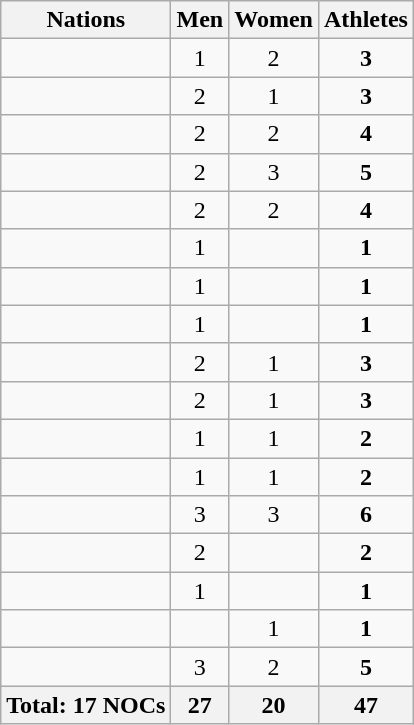<table class="wikitable sortable" style="text-align:center;">
<tr>
<th>Nations</th>
<th>Men</th>
<th>Women</th>
<th>Athletes</th>
</tr>
<tr>
<td align="left"></td>
<td>1</td>
<td>2</td>
<td><strong>3</strong></td>
</tr>
<tr>
<td align="left"></td>
<td>2</td>
<td>1</td>
<td><strong>3</strong></td>
</tr>
<tr>
<td align="left"></td>
<td>2</td>
<td>2</td>
<td><strong>4</strong></td>
</tr>
<tr>
<td align="left"></td>
<td>2</td>
<td>3</td>
<td><strong>5</strong></td>
</tr>
<tr>
<td align="left"></td>
<td>2</td>
<td>2</td>
<td><strong>4</strong></td>
</tr>
<tr>
<td align="left"></td>
<td>1</td>
<td></td>
<td><strong>1</strong></td>
</tr>
<tr>
<td align="left"></td>
<td>1</td>
<td></td>
<td><strong>1</strong></td>
</tr>
<tr>
<td align="left"></td>
<td>1</td>
<td></td>
<td><strong>1</strong></td>
</tr>
<tr>
<td align="left"></td>
<td>2</td>
<td>1</td>
<td><strong>3</strong></td>
</tr>
<tr>
<td align="left"></td>
<td>2</td>
<td>1</td>
<td><strong>3</strong></td>
</tr>
<tr>
<td align="left"></td>
<td>1</td>
<td>1</td>
<td><strong>2</strong></td>
</tr>
<tr>
<td align="left"></td>
<td>1</td>
<td>1</td>
<td><strong>2</strong></td>
</tr>
<tr>
<td align="left"></td>
<td>3</td>
<td>3</td>
<td><strong>6</strong></td>
</tr>
<tr>
<td align="left"></td>
<td>2</td>
<td></td>
<td><strong>2</strong></td>
</tr>
<tr>
<td align="left"></td>
<td>1</td>
<td></td>
<td><strong>1</strong></td>
</tr>
<tr>
<td align="left"></td>
<td></td>
<td>1</td>
<td><strong>1</strong></td>
</tr>
<tr>
<td align="left"></td>
<td>3</td>
<td>2</td>
<td><strong>5</strong></td>
</tr>
<tr>
<th>Total: 17 NOCs</th>
<th>27</th>
<th>20</th>
<th>47</th>
</tr>
</table>
